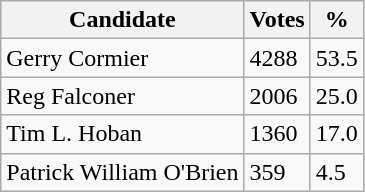<table class="wikitable">
<tr>
<th>Candidate</th>
<th>Votes</th>
<th>%</th>
</tr>
<tr>
<td>Gerry Cormier</td>
<td>4288</td>
<td>53.5</td>
</tr>
<tr>
<td>Reg Falconer</td>
<td>2006</td>
<td>25.0</td>
</tr>
<tr>
<td>Tim L. Hoban</td>
<td>1360</td>
<td>17.0</td>
</tr>
<tr>
<td>Patrick William O'Brien</td>
<td>359</td>
<td>4.5</td>
</tr>
</table>
